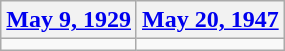<table class=wikitable>
<tr>
<th><a href='#'>May 9, 1929</a></th>
<th><a href='#'>May 20, 1947</a></th>
</tr>
<tr>
<td></td>
<td></td>
</tr>
</table>
